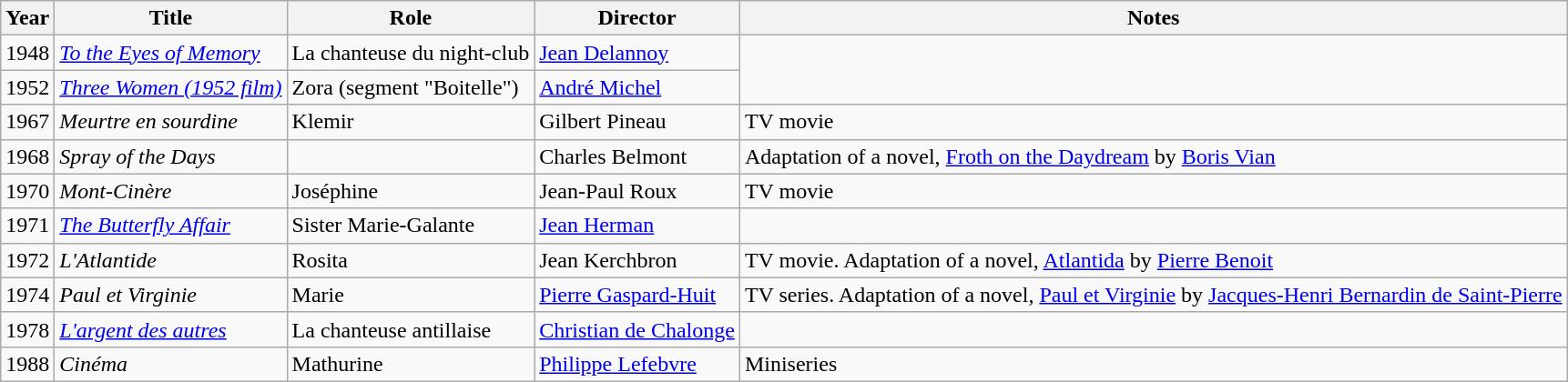<table class="wikitable sortable">
<tr>
<th>Year</th>
<th>Title</th>
<th>Role</th>
<th>Director</th>
<th>Notes</th>
</tr>
<tr>
<td>1948</td>
<td><em><a href='#'>To the Eyes of Memory</a></em></td>
<td>La chanteuse du night-club</td>
<td><a href='#'>Jean Delannoy</a></td>
</tr>
<tr>
<td>1952</td>
<td><em><a href='#'>Three Women (1952 film)</a></em></td>
<td>Zora (segment "Boitelle")</td>
<td><a href='#'>André Michel</a></td>
</tr>
<tr>
<td>1967</td>
<td><em>Meurtre en sourdine</em></td>
<td>Klemir</td>
<td>Gilbert Pineau</td>
<td>TV movie</td>
</tr>
<tr>
<td>1968</td>
<td><em>Spray of the Days</em></td>
<td></td>
<td>Charles Belmont</td>
<td>Adaptation of a novel, <a href='#'>Froth on the Daydream</a> by <a href='#'>Boris Vian</a></td>
</tr>
<tr>
<td>1970</td>
<td><em>Mont-Cinère</em></td>
<td>Joséphine</td>
<td>Jean-Paul Roux</td>
<td>TV movie</td>
</tr>
<tr>
<td>1971</td>
<td><em><a href='#'>The Butterfly Affair</a></em></td>
<td>Sister Marie-Galante</td>
<td><a href='#'>Jean Herman</a></td>
<td></td>
</tr>
<tr>
<td>1972</td>
<td><em>L'Atlantide</em></td>
<td>Rosita</td>
<td>Jean Kerchbron</td>
<td>TV movie. Adaptation of a novel, <a href='#'>Atlantida</a> by <a href='#'>Pierre Benoit</a></td>
</tr>
<tr>
<td>1974</td>
<td><em>Paul et Virginie</em></td>
<td>Marie</td>
<td><a href='#'>Pierre Gaspard-Huit</a></td>
<td>TV series. Adaptation of a novel, <a href='#'>Paul et Virginie</a> by <a href='#'>Jacques-Henri Bernardin de Saint-Pierre</a></td>
</tr>
<tr>
<td>1978</td>
<td><em><a href='#'>L'argent des autres</a></em></td>
<td>La chanteuse antillaise</td>
<td><a href='#'>Christian de Chalonge</a></td>
<td></td>
</tr>
<tr>
<td>1988</td>
<td><em>Cinéma</em></td>
<td>Mathurine</td>
<td><a href='#'>Philippe Lefebvre</a></td>
<td>Miniseries</td>
</tr>
</table>
